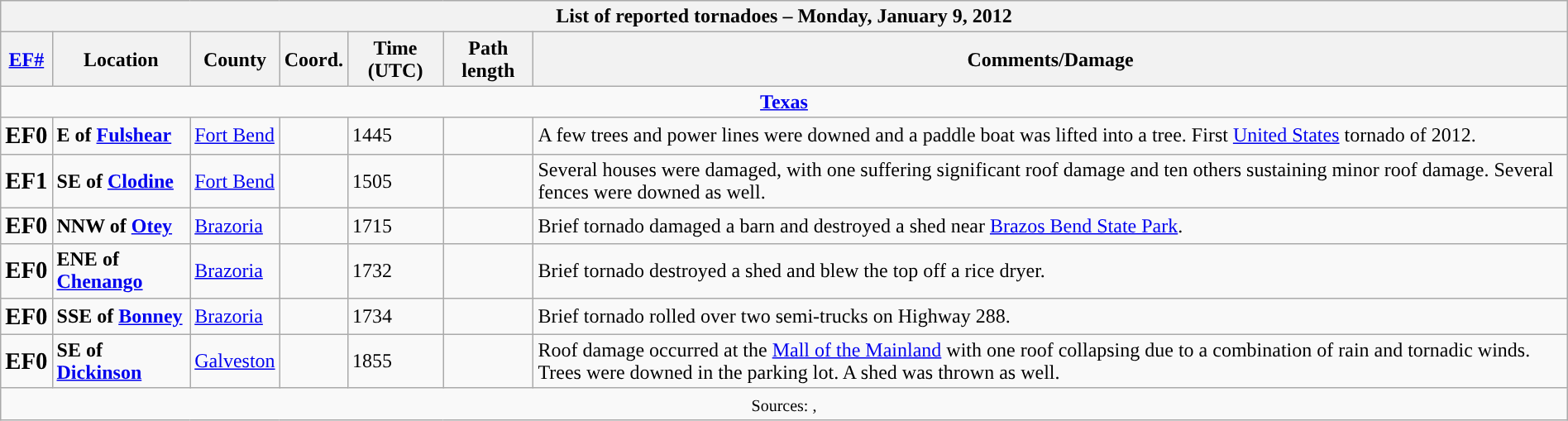<table class="wikitable collapsible" style="width:100%;">
<tr>
<th colspan="7">List of reported tornadoes – Monday, January 9, 2012</th>
</tr>
<tr>
<th><a href='#'>EF#</a></th>
<th>Location</th>
<th>County</th>
<th>Coord.</th>
<th>Time (UTC)</th>
<th>Path length</th>
<th>Comments/Damage</th>
</tr>
<tr>
<td colspan="7" style="text-align:center;"><strong><a href='#'>Texas</a></strong></td>
</tr>
<tr>
<td><big><strong>EF0</strong></big></td>
<td><strong>E of <a href='#'>Fulshear</a></strong></td>
<td><a href='#'>Fort Bend</a></td>
<td></td>
<td>1445</td>
<td></td>
<td>A few trees and power lines were downed and a paddle boat was lifted into a tree. First <a href='#'>United States</a> tornado of 2012.</td>
</tr>
<tr>
<td><big><strong>EF1</strong></big></td>
<td><strong>SE of <a href='#'>Clodine</a></strong></td>
<td><a href='#'>Fort Bend</a></td>
<td></td>
<td>1505</td>
<td></td>
<td>Several houses were damaged, with one suffering significant roof damage and ten others sustaining minor roof damage. Several fences were downed as well.</td>
</tr>
<tr>
<td><big><strong>EF0</strong></big></td>
<td><strong>NNW of <a href='#'>Otey</a></strong></td>
<td><a href='#'>Brazoria</a></td>
<td></td>
<td>1715</td>
<td></td>
<td>Brief tornado damaged a barn and destroyed a shed near <a href='#'>Brazos Bend State Park</a>.</td>
</tr>
<tr>
<td><big><strong>EF0</strong></big></td>
<td><strong>ENE of <a href='#'>Chenango</a></strong></td>
<td><a href='#'>Brazoria</a></td>
<td></td>
<td>1732</td>
<td></td>
<td>Brief tornado destroyed a shed and blew the top off a rice dryer.</td>
</tr>
<tr>
<td><big><strong>EF0</strong></big></td>
<td><strong>SSE of <a href='#'>Bonney</a></strong></td>
<td><a href='#'>Brazoria</a></td>
<td></td>
<td>1734</td>
<td></td>
<td>Brief tornado rolled over two semi-trucks on Highway 288.</td>
</tr>
<tr>
<td><big><strong>EF0</strong></big></td>
<td><strong>SE of <a href='#'>Dickinson</a></strong></td>
<td><a href='#'>Galveston</a></td>
<td></td>
<td>1855</td>
<td></td>
<td>Roof damage occurred at the <a href='#'>Mall of the Mainland</a> with one roof collapsing due to a combination of rain and tornadic winds. Trees were downed in the parking lot. A shed was thrown as well.</td>
</tr>
<tr>
<td colspan="7" style="text-align:center;"><small>Sources: , </small></td>
</tr>
</table>
